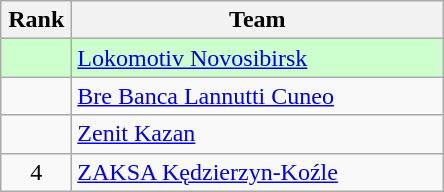<table class="wikitable" style="text-align: center;">
<tr>
<th width=40>Rank</th>
<th width=240>Team</th>
</tr>
<tr bgcolor=#CCFFCC>
<td></td>
<td align=left> <a href='#'>Lokomotiv Novosibirsk</a></td>
</tr>
<tr>
<td></td>
<td align=left> <a href='#'>Bre Banca Lannutti Cuneo</a></td>
</tr>
<tr>
<td></td>
<td align=left> <a href='#'>Zenit Kazan</a></td>
</tr>
<tr>
<td>4</td>
<td align=left> <a href='#'>ZAKSA Kędzierzyn-Koźle</a></td>
</tr>
</table>
